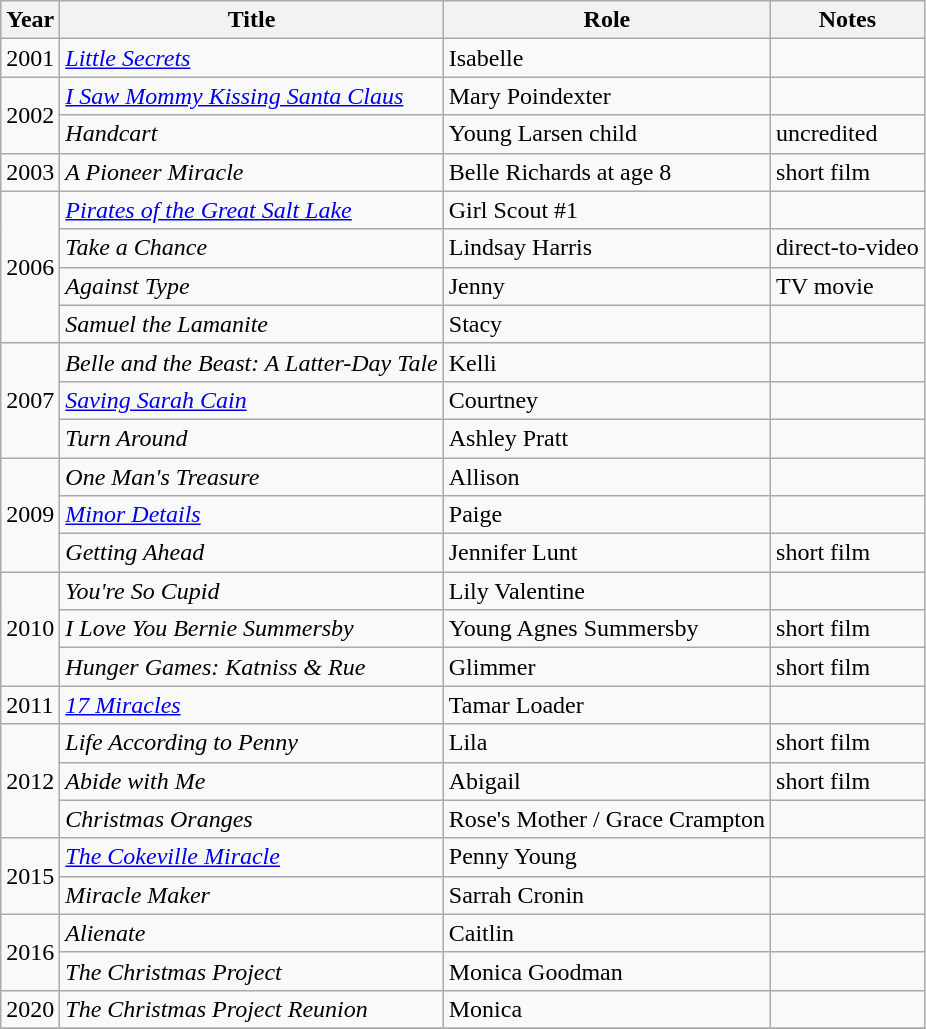<table class="wikitable">
<tr>
<th>Year</th>
<th>Title</th>
<th>Role</th>
<th>Notes</th>
</tr>
<tr>
<td>2001</td>
<td><em><a href='#'>Little Secrets</a></em></td>
<td>Isabelle</td>
<td></td>
</tr>
<tr>
<td rowspan="2">2002</td>
<td><em><a href='#'>I Saw Mommy Kissing Santa Claus</a></em></td>
<td>Mary Poindexter</td>
<td></td>
</tr>
<tr>
<td><em>Handcart</em></td>
<td>Young Larsen child</td>
<td>uncredited</td>
</tr>
<tr>
<td>2003</td>
<td><em>A Pioneer Miracle</em></td>
<td>Belle Richards at age 8</td>
<td>short film</td>
</tr>
<tr>
<td rowspan="4">2006</td>
<td><em><a href='#'>Pirates of the Great Salt Lake</a></em></td>
<td>Girl Scout #1</td>
<td></td>
</tr>
<tr>
<td><em>Take a Chance</em></td>
<td>Lindsay Harris</td>
<td>direct-to-video</td>
</tr>
<tr>
<td><em>Against Type</em></td>
<td>Jenny</td>
<td>TV movie</td>
</tr>
<tr>
<td><em>Samuel the Lamanite</em></td>
<td>Stacy</td>
<td></td>
</tr>
<tr>
<td rowspan="3">2007</td>
<td><em>Belle and the Beast: A Latter-Day Tale</em></td>
<td>Kelli</td>
<td></td>
</tr>
<tr>
<td><em><a href='#'>Saving Sarah Cain</a></em></td>
<td>Courtney</td>
<td></td>
</tr>
<tr>
<td><em>Turn Around</em></td>
<td>Ashley Pratt</td>
<td></td>
</tr>
<tr>
<td rowspan="3">2009</td>
<td><em>One Man's Treasure</em></td>
<td>Allison</td>
<td></td>
</tr>
<tr>
<td><em><a href='#'>Minor Details</a></em></td>
<td>Paige</td>
<td></td>
</tr>
<tr>
<td><em>Getting Ahead</em></td>
<td>Jennifer Lunt</td>
<td>short film</td>
</tr>
<tr>
<td rowspan="3">2010</td>
<td><em>You're So Cupid</em></td>
<td>Lily Valentine</td>
<td></td>
</tr>
<tr>
<td><em>I Love You Bernie Summersby</em></td>
<td>Young Agnes Summersby</td>
<td>short film</td>
</tr>
<tr>
<td><em>Hunger Games: Katniss & Rue</em></td>
<td>Glimmer</td>
<td>short film</td>
</tr>
<tr>
<td>2011</td>
<td><em><a href='#'>17 Miracles</a></em></td>
<td>Tamar Loader</td>
<td></td>
</tr>
<tr>
<td rowspan="3">2012</td>
<td><em>Life According to Penny</em></td>
<td>Lila</td>
<td>short film</td>
</tr>
<tr>
<td><em>Abide with Me</em></td>
<td>Abigail</td>
<td>short film</td>
</tr>
<tr>
<td><em>Christmas Oranges</em></td>
<td>Rose's Mother / Grace Crampton</td>
<td></td>
</tr>
<tr>
<td rowspan="2">2015</td>
<td><em><a href='#'>The Cokeville Miracle</a></em></td>
<td>Penny Young</td>
<td></td>
</tr>
<tr>
<td><em>Miracle Maker</em></td>
<td>Sarrah Cronin</td>
<td></td>
</tr>
<tr>
<td rowspan="2">2016</td>
<td><em>Alienate</em></td>
<td>Caitlin</td>
<td></td>
</tr>
<tr>
<td><em>The Christmas Project</em></td>
<td>Monica Goodman</td>
<td></td>
</tr>
<tr>
<td>2020</td>
<td><em>The Christmas Project Reunion</em></td>
<td>Monica</td>
<td></td>
</tr>
<tr>
</tr>
</table>
